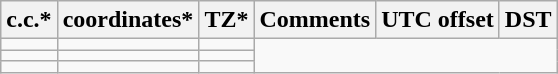<table class="wikitable sortable">
<tr>
<th>c.c.*</th>
<th>coordinates*</th>
<th>TZ*</th>
<th>Comments</th>
<th>UTC offset</th>
<th>DST</th>
</tr>
<tr --->
<td></td>
<td></td>
<td></td>
</tr>
<tr --->
<td></td>
<td></td>
<td></td>
</tr>
<tr --->
<td></td>
<td></td>
<td></td>
</tr>
</table>
